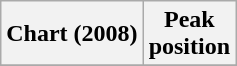<table class="wikitable sortable plainrowheaders">
<tr>
<th>Chart (2008)</th>
<th>Peak<br>position</th>
</tr>
<tr>
</tr>
</table>
